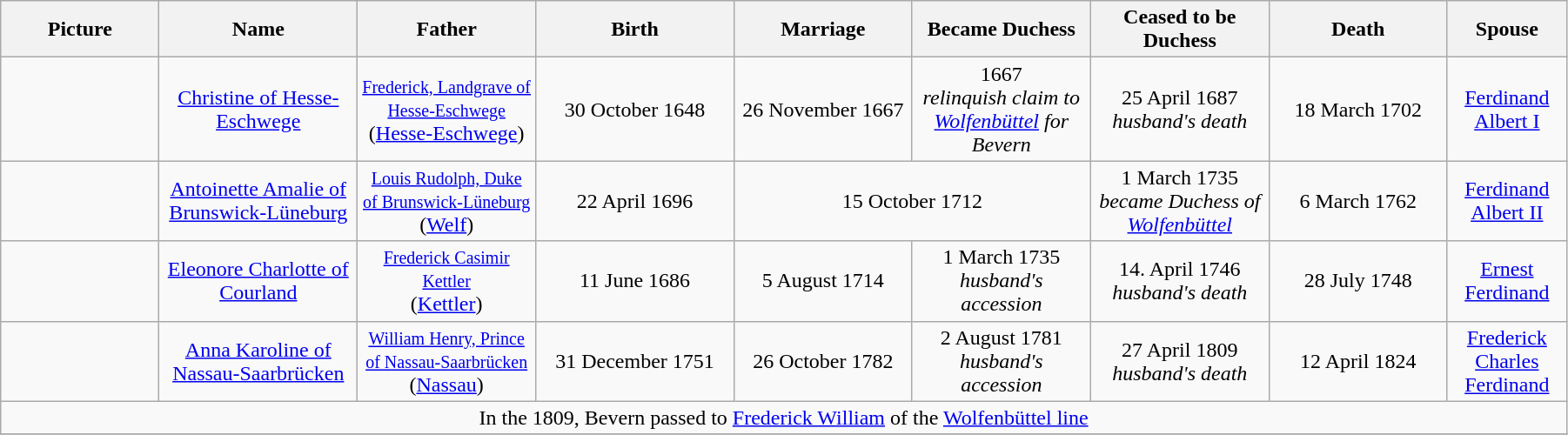<table width=95% class="wikitable">
<tr>
<th width = "8%">Picture</th>
<th width = "10%">Name</th>
<th width = "9%">Father</th>
<th width = "10%">Birth</th>
<th width = "9%">Marriage</th>
<th width = "9%">Became Duchess</th>
<th width = "9%">Ceased to be Duchess</th>
<th width = "9%">Death</th>
<th width = "6%">Spouse</th>
</tr>
<tr>
<td align="center"></td>
<td align="center"><a href='#'>Christine of Hesse-Eschwege</a></td>
<td align="center"><small><a href='#'>Frederick, Landgrave of Hesse-Eschwege</a></small><br>(<a href='#'>Hesse-Eschwege</a>)</td>
<td align="center">30 October 1648</td>
<td align="center">26 November 1667</td>
<td align="center">1667<br><em>relinquish claim to <a href='#'>Wolfenbüttel</a> for Bevern</em></td>
<td align="center">25 April 1687<br><em>husband's death</em></td>
<td align="center">18 March 1702</td>
<td align="center"><a href='#'>Ferdinand Albert I</a></td>
</tr>
<tr>
<td align="center"></td>
<td align="center"><a href='#'>Antoinette Amalie of Brunswick-Lüneburg</a></td>
<td align="center"><small><a href='#'>Louis Rudolph, Duke of Brunswick-Lüneburg</a></small><br>(<a href='#'>Welf</a>)</td>
<td align="center">22 April 1696</td>
<td align="center" colspan="2">15 October 1712</td>
<td align="center">1 March 1735<br><em>became Duchess of <a href='#'>Wolfenbüttel</a></em></td>
<td align="center">6 March 1762</td>
<td align="center"><a href='#'>Ferdinand Albert II</a></td>
</tr>
<tr>
<td align="center"></td>
<td align="center"><a href='#'>Eleonore Charlotte of Courland</a></td>
<td align="center"><small><a href='#'>Frederick Casimir Kettler</a></small><br>(<a href='#'>Kettler</a>)</td>
<td align="center">11 June 1686</td>
<td align="center">5 August 1714</td>
<td align="center">1 March 1735<br><em>husband's accession</em></td>
<td align="center">14. April 1746<br><em>husband's death</em></td>
<td align="center">28 July 1748</td>
<td align="center"><a href='#'>Ernest Ferdinand</a></td>
</tr>
<tr>
<td align="center"></td>
<td align="center"><a href='#'>Anna Karoline of Nassau-Saarbrücken</a></td>
<td align="center"><small><a href='#'>William Henry, Prince of Nassau-Saarbrücken</a></small><br>(<a href='#'>Nassau</a>)</td>
<td align="center">31 December 1751</td>
<td align="center">26 October 1782</td>
<td align="center">2 August 1781<br><em>husband's accession</em></td>
<td align="center">27 April 1809<br><em>husband's death</em></td>
<td align="center">12 April 1824</td>
<td align="center"><a href='#'>Frederick Charles Ferdinand</a></td>
</tr>
<tr>
<td align="center" colspan="9">In the 1809, Bevern passed to <a href='#'>Frederick William</a> of the <a href='#'>Wolfenbüttel line</a></td>
</tr>
<tr>
</tr>
</table>
